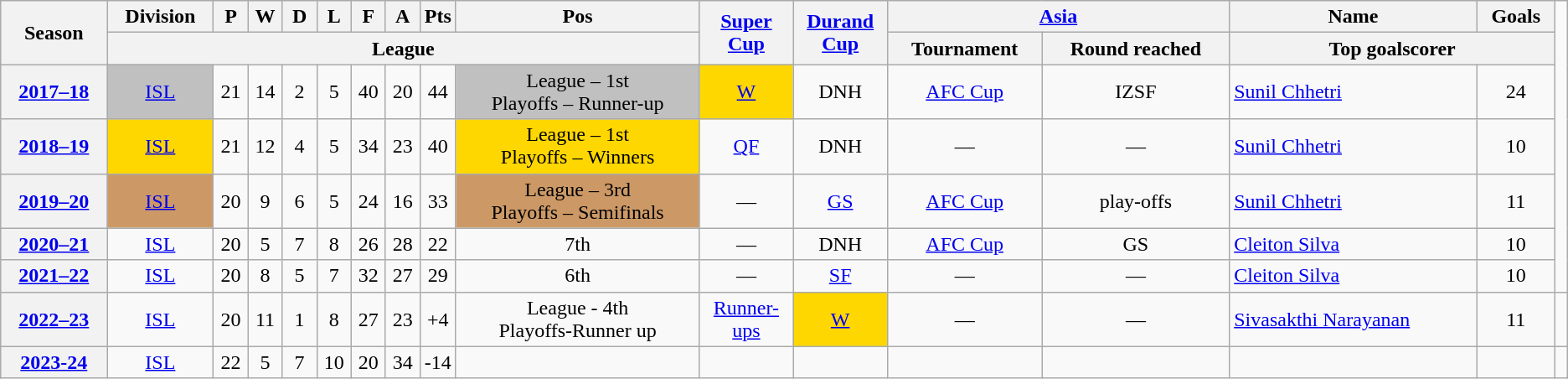<table class="wikitable sortable" style="text-align: center">
<tr>
<th rowspan="2" scope="col">Season</th>
<th scope="col">Division</th>
<th width="20" scope="col">P</th>
<th width="20" scope="col">W</th>
<th width="20" scope="col">D</th>
<th width="20" scope="col">L</th>
<th width="20" scope="col">F</th>
<th width="20" scope="col">A</th>
<th width="20" scope="col">Pts</th>
<th scope="col">Pos</th>
<th rowspan="2" width="6%" scope="col" class="unsortable"><a href='#'>Super Cup</a></th>
<th rowspan="2" width=6% scope="col" class="unsortable"><a href='#'>Durand Cup</a></th>
<th colspan="2" scope="col" class="unsortable"><a href='#'>Asia</a></th>
<th scope="col">Name</th>
<th scope="col">Goals</th>
</tr>
<tr class="unsortable">
<th colspan="9" scope="col">League</th>
<th scope="col">Tournament</th>
<th scope="col">Round reached</th>
<th colspan="2" scope="col">Top goalscorer</th>
</tr>
<tr>
<th scope="row"><a href='#'>2017–18</a></th>
<td bgcolor=silver><a href='#'>ISL</a></td>
<td>21</td>
<td>14</td>
<td>2</td>
<td>5</td>
<td>40</td>
<td>20</td>
<td>44</td>
<td style="background:silver;">League – 1st<br>Playoffs – Runner-up</td>
<td bgcolor=gold><a href='#'>W</a></td>
<td>DNH</td>
<td><a href='#'>AFC Cup</a></td>
<td>IZSF</td>
<td align="left"> <a href='#'>Sunil Chhetri</a></td>
<td>24</td>
</tr>
<tr>
<th scope="row"><a href='#'>2018–19</a></th>
<td bgcolor=gold><a href='#'>ISL</a></td>
<td>21</td>
<td>12</td>
<td>4</td>
<td>5</td>
<td>34</td>
<td>23</td>
<td>40</td>
<td style="background:gold;">League – 1st<br>Playoffs – Winners</td>
<td bgcolor=><a href='#'>QF</a></td>
<td>DNH</td>
<td>—</td>
<td>—</td>
<td align="left"> <a href='#'>Sunil Chhetri</a></td>
<td>10</td>
</tr>
<tr>
<th scope="row"><a href='#'>2019–20</a></th>
<td bgcolor=#c96><a href='#'>ISL</a></td>
<td>20</td>
<td>9</td>
<td>6</td>
<td>5</td>
<td>24</td>
<td>16</td>
<td>33</td>
<td style="background:#c96;">League – 3rd<br>Playoffs – Semifinals</td>
<td bgcolor=>—</td>
<td><a href='#'>GS</a></td>
<td><a href='#'>AFC Cup</a></td>
<td>play-offs</td>
<td align="left"> <a href='#'>Sunil Chhetri</a></td>
<td>11</td>
</tr>
<tr>
<th scope="row"><a href='#'>2020–21</a></th>
<td bgcolor=><a href='#'>ISL</a></td>
<td>20</td>
<td>5</td>
<td>7</td>
<td>8</td>
<td>26</td>
<td>28</td>
<td>22</td>
<td style=>7th</td>
<td bgcolor=>—</td>
<td>DNH</td>
<td><a href='#'>AFC Cup</a></td>
<td>GS</td>
<td align="left"> <a href='#'>Cleiton Silva</a></td>
<td>10</td>
</tr>
<tr>
<th scope="row"><a href='#'>2021–22</a></th>
<td bgcolor=><a href='#'>ISL</a></td>
<td>20</td>
<td>8</td>
<td>5</td>
<td>7</td>
<td>32</td>
<td>27</td>
<td>29</td>
<td style=>6th</td>
<td bgcolor=>—</td>
<td><a href='#'>SF</a></td>
<td>—</td>
<td>—</td>
<td align="left"> <a href='#'>Cleiton Silva</a></td>
<td>10</td>
</tr>
<tr>
<th scope="row"><a href='#'>2022–23</a></th>
<td bgcolor=><a href='#'>ISL</a></td>
<td>20</td>
<td>11</td>
<td>1</td>
<td>8</td>
<td>27</td>
<td>23</td>
<td>+4</td>
<td style=>League - 4th<br>Playoffs-Runner up</td>
<td bgcolor=><a href='#'>Runner-ups</a></td>
<td style="background:gold;"><a href='#'>W</a></td>
<td>—</td>
<td>—</td>
<td align="left"> <a href='#'>Sivasakthi Narayanan</a></td>
<td>11</td>
<td></td>
</tr>
<tr>
<th><a href='#'>2023-24</a></th>
<td><a href='#'>ISL</a></td>
<td>22</td>
<td>5</td>
<td>7</td>
<td>10</td>
<td>20</td>
<td>34</td>
<td>-14</td>
<td></td>
<td></td>
<td></td>
<td></td>
<td></td>
<td></td>
<td></td>
</tr>
</table>
